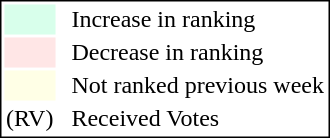<table style="border:1px solid black;">
<tr>
<td style="background:#D8FFEB; width:20px;"></td>
<td> </td>
<td>Increase in ranking</td>
</tr>
<tr>
<td style="background:#FFE6E6; width:20px;"></td>
<td> </td>
<td>Decrease in ranking</td>
</tr>
<tr>
<td style="background:#FFFFE6; width:20px;"></td>
<td> </td>
<td>Not ranked previous week</td>
</tr>
<tr>
<td>(RV)</td>
<td> </td>
<td>Received Votes</td>
</tr>
</table>
